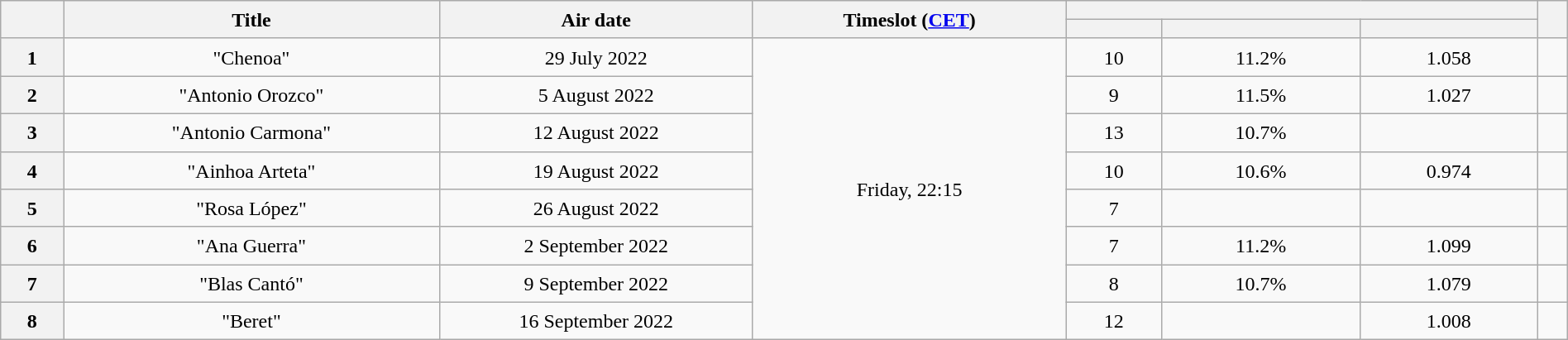<table class="sortable wikitable plainrowheaders mw-collapsible" style=" text-align:center; line-height:23px; width:100%;">
<tr>
<th rowspan=2 class="unsortable"></th>
<th rowspan=2 class="unsortable" width=24%>Title</th>
<th rowspan=2 class="unsortable" width=20%>Air date</th>
<th rowspan=2 class="unsortable" width=20%>Timeslot (<a href='#'>CET</a>)</th>
<th colspan=3></th>
<th rowspan=2 class="unsortable"></th>
</tr>
<tr>
<th class="unsortable"></th>
<th></th>
<th></th>
</tr>
<tr>
<th>1</th>
<td>"Chenoa"</td>
<td>29 July 2022</td>
<td rowspan="8">Friday, 22:15</td>
<td>10</td>
<td>11.2%</td>
<td>1.058</td>
<td></td>
</tr>
<tr>
<th>2</th>
<td>"Antonio Orozco"</td>
<td>5 August 2022</td>
<td>9</td>
<td>11.5%</td>
<td>1.027</td>
<td></td>
</tr>
<tr>
<th>3</th>
<td>"Antonio Carmona"</td>
<td>12 August 2022</td>
<td>13</td>
<td>10.7%</td>
<td></td>
<td></td>
</tr>
<tr>
<th>4</th>
<td>"Ainhoa Arteta"</td>
<td>19 August 2022</td>
<td>10</td>
<td>10.6%</td>
<td>0.974</td>
<td></td>
</tr>
<tr>
<th>5</th>
<td>"Rosa López"</td>
<td>26 August 2022</td>
<td>7</td>
<td></td>
<td></td>
<td></td>
</tr>
<tr>
<th>6</th>
<td>"Ana Guerra"</td>
<td>2 September 2022</td>
<td>7</td>
<td>11.2%</td>
<td>1.099</td>
<td></td>
</tr>
<tr>
<th>7</th>
<td>"Blas Cantó"</td>
<td>9 September 2022</td>
<td>8</td>
<td>10.7%</td>
<td>1.079</td>
<td></td>
</tr>
<tr>
<th>8</th>
<td>"Beret"</td>
<td>16 September 2022</td>
<td>12</td>
<td></td>
<td>1.008</td>
<td></td>
</tr>
</table>
